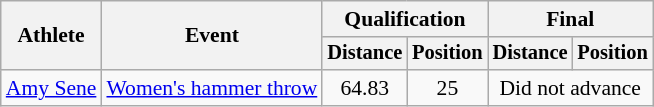<table class=wikitable style="font-size:90%">
<tr>
<th rowspan="2">Athlete</th>
<th rowspan="2">Event</th>
<th colspan="2">Qualification</th>
<th colspan="2">Final</th>
</tr>
<tr style="font-size:95%">
<th>Distance</th>
<th>Position</th>
<th>Distance</th>
<th>Position</th>
</tr>
<tr align=center>
<td align=left><a href='#'>Amy Sene</a></td>
<td align=left><a href='#'>Women's hammer throw</a></td>
<td>64.83</td>
<td>25</td>
<td colspan=2>Did not advance</td>
</tr>
</table>
